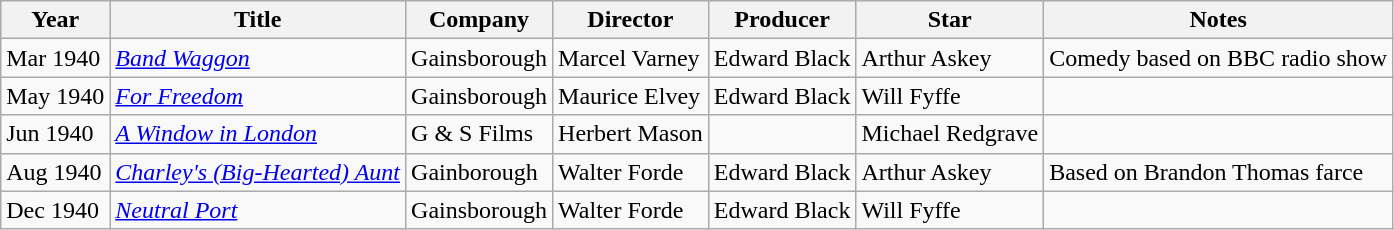<table class="wikitable sortable">
<tr>
<th>Year</th>
<th>Title</th>
<th>Company</th>
<th>Director</th>
<th>Producer</th>
<th>Star</th>
<th>Notes</th>
</tr>
<tr>
<td>Mar 1940</td>
<td><em><a href='#'>Band Waggon</a></em></td>
<td>Gainsborough</td>
<td>Marcel Varney</td>
<td>Edward Black</td>
<td>Arthur Askey</td>
<td>Comedy based on BBC radio show</td>
</tr>
<tr>
<td>May 1940</td>
<td><em><a href='#'>For Freedom</a></em></td>
<td>Gainsborough</td>
<td>Maurice Elvey</td>
<td>Edward Black</td>
<td>Will Fyffe</td>
<td></td>
</tr>
<tr>
<td>Jun 1940</td>
<td><em><a href='#'>A Window in London</a></em></td>
<td>G & S Films</td>
<td>Herbert Mason</td>
<td></td>
<td>Michael Redgrave</td>
<td></td>
</tr>
<tr>
<td>Aug 1940</td>
<td><em><a href='#'>Charley's (Big-Hearted) Aunt</a></em></td>
<td>Gainborough</td>
<td>Walter Forde</td>
<td>Edward Black</td>
<td>Arthur Askey</td>
<td>Based on Brandon Thomas farce</td>
</tr>
<tr>
<td>Dec 1940</td>
<td><em><a href='#'>Neutral Port</a></em></td>
<td>Gainsborough</td>
<td>Walter Forde</td>
<td>Edward Black</td>
<td>Will Fyffe</td>
<td></td>
</tr>
</table>
